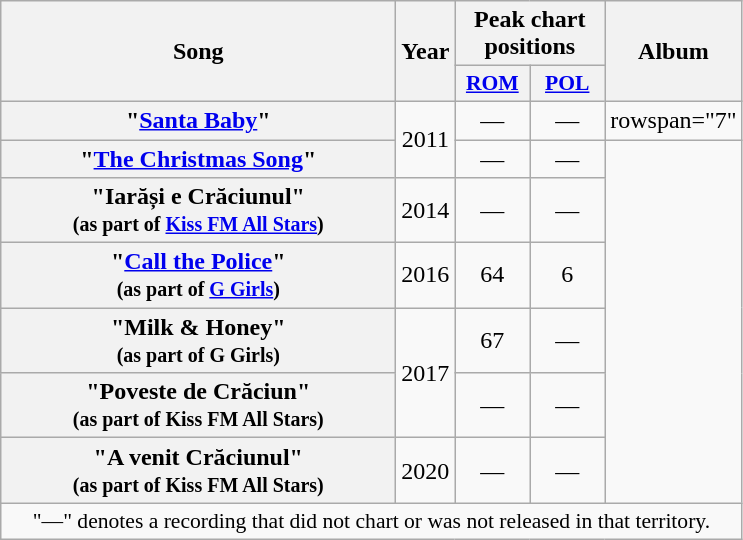<table class="wikitable plainrowheaders" style="text-align:center;" border="1">
<tr>
<th scope="col" rowspan="2" style="width:16em;">Song</th>
<th scope="col" rowspan="2">Year</th>
<th scope="col" colspan="2">Peak chart positions</th>
<th scope="col" rowspan="2">Album</th>
</tr>
<tr>
<th scope="col" style="width:3em;font-size:90%;"><a href='#'>ROM</a><br></th>
<th scope="col" style="width:3em;font-size:90%;"><a href='#'>POL</a><br></th>
</tr>
<tr>
<th scope="row">"<a href='#'>Santa Baby</a>"</th>
<td rowspan="2">2011</td>
<td>—</td>
<td>—</td>
<td>rowspan="7" </td>
</tr>
<tr>
<th scope="row">"<a href='#'>The Christmas Song</a>"</th>
<td>—</td>
<td>—</td>
</tr>
<tr>
<th scope="row">"Iarăși e Crăciunul"<br><small>(as part of <a href='#'>Kiss FM All Stars</a>)</small></th>
<td>2014</td>
<td>—</td>
<td>—</td>
</tr>
<tr>
<th scope="row">"<a href='#'>Call the Police</a>"<br><small>(as part of <a href='#'>G Girls</a>)</small></th>
<td rowspan="1">2016</td>
<td>64</td>
<td>6</td>
</tr>
<tr>
<th scope="row">"Milk & Honey"<br><small>(as part of G Girls)</small></th>
<td rowspan="2">2017</td>
<td>67</td>
<td>—</td>
</tr>
<tr>
<th scope="row">"Poveste de Crăciun"<br><small>(as part of Kiss FM All Stars)</small></th>
<td>—</td>
<td>—</td>
</tr>
<tr>
<th scope="row">"A venit Crăciunul"<br><small>(as part of Kiss FM All Stars)</small></th>
<td rowspan="1">2020</td>
<td>—</td>
<td>—</td>
</tr>
<tr>
<td colspan="5" style="font-size:90%">"—" denotes a recording that did not chart or was not released in that territory.</td>
</tr>
</table>
